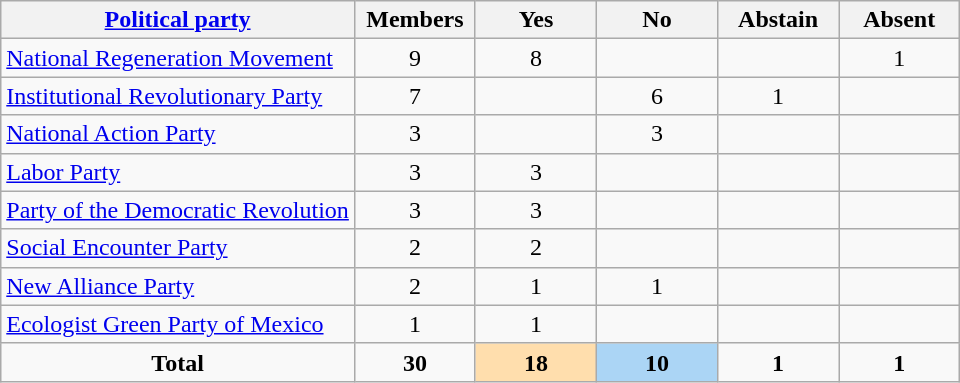<table class="wikitable">
<tr>
<th><a href='#'>Political party</a></th>
<th style="width:55pt;">Members</th>
<th style="width:55pt;">Yes</th>
<th style="width:55pt;">No</th>
<th style="width:55pt;">Abstain</th>
<th style="width:55pt;">Absent</th>
</tr>
<tr>
<td align="left"> <a href='#'>National Regeneration Movement</a></td>
<td style="text-align:center;">9</td>
<td style="text-align:center;">8</td>
<td style="text-align:center;"></td>
<td style="text-align:center;"></td>
<td style="text-align:center;">1</td>
</tr>
<tr>
<td align="left"> <a href='#'>Institutional Revolutionary Party</a></td>
<td style="text-align:center;">7</td>
<td style="text-align:center;"></td>
<td style="text-align:center;">6</td>
<td style="text-align:center;">1</td>
<td style="text-align:center;"></td>
</tr>
<tr>
<td align="left"> <a href='#'>National Action Party</a></td>
<td style="text-align:center;">3</td>
<td style="text-align:center;"></td>
<td style="text-align:center;">3</td>
<td style="text-align:center;"></td>
<td style="text-align:center;"></td>
</tr>
<tr>
<td align="left"> <a href='#'>Labor Party</a></td>
<td style="text-align:center;">3</td>
<td style="text-align:center;">3</td>
<td style="text-align:center;"></td>
<td style="text-align:center;"></td>
<td style="text-align:center;"></td>
</tr>
<tr>
<td align="left"> <a href='#'>Party of the Democratic Revolution</a></td>
<td style="text-align:center;">3</td>
<td style="text-align:center;">3</td>
<td style="text-align:center;"></td>
<td style="text-align:center;"></td>
<td style="text-align:center;"></td>
</tr>
<tr>
<td align="left"> <a href='#'>Social Encounter Party</a></td>
<td style="text-align:center;">2</td>
<td style="text-align:center;">2</td>
<td style="text-align:center;"></td>
<td style="text-align:center;"></td>
<td style="text-align:center;"></td>
</tr>
<tr>
<td align="left"> <a href='#'>New Alliance Party</a></td>
<td style="text-align:center;">2</td>
<td style="text-align:center;">1</td>
<td style="text-align:center;">1</td>
<td style="text-align:center;"></td>
<td style="text-align:center;"></td>
</tr>
<tr>
<td align="left"> <a href='#'>Ecologist Green Party of Mexico</a></td>
<td style="text-align:center;">1</td>
<td style="text-align:center;">1</td>
<td style="text-align:center;"></td>
<td style="text-align:center;"></td>
<td style="text-align:center;"></td>
</tr>
<tr>
<td style="text-align:center;"><strong>Total</strong></td>
<td style="text-align:center;"><strong>30</strong></td>
<th style="background:#ffdead;"><strong>18</strong></th>
<th style="background:#abd5f5;"><strong>10</strong></th>
<td style="text-align:center;"><strong>1</strong></td>
<td style="text-align:center;"><strong>1</strong></td>
</tr>
</table>
